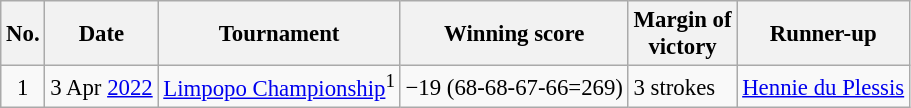<table class="wikitable" style="font-size:95%;">
<tr>
<th>No.</th>
<th>Date</th>
<th>Tournament</th>
<th>Winning score</th>
<th>Margin of<br>victory</th>
<th>Runner-up</th>
</tr>
<tr>
<td align=center>1</td>
<td align=right>3 Apr <a href='#'>2022</a></td>
<td><a href='#'>Limpopo Championship</a><sup>1</sup></td>
<td>−19 (68-68-67-66=269)</td>
<td>3 strokes</td>
<td> <a href='#'>Hennie du Plessis</a></td>
</tr>
</table>
